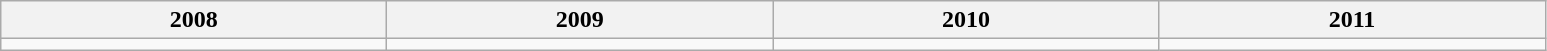<table class="wikitable">
<tr>
<th style="width:250px;">2008</th>
<th style="width:250px;">2009</th>
<th style="width:250px;">2010</th>
<th style="width:250px;">2011</th>
</tr>
<tr>
<td></td>
<td></td>
<td></td>
<td></td>
</tr>
</table>
